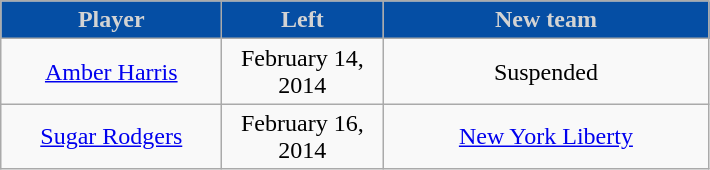<table class="wikitable" style="text-align: center">
<tr align="center"  bgcolor="#dddddd">
<td style="background:#054EA4;color:#D3D3D3; width:140px"><strong>Player</strong></td>
<td style="background:#054EA4;color:#D3D3D3; width:100px"><strong>Left</strong></td>
<td style="background:#054EA4;color:#D3D3D3; width:210px"><strong>New team</strong></td>
</tr>
<tr style="height:40px">
<td><a href='#'>Amber Harris</a></td>
<td>February 14, 2014</td>
<td>Suspended</td>
</tr>
<tr style="height:40px">
<td><a href='#'>Sugar Rodgers</a></td>
<td>February 16, 2014</td>
<td><a href='#'>New York Liberty</a></td>
</tr>
</table>
